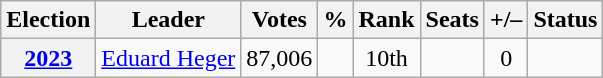<table class="wikitable" style="text-align:center">
<tr>
<th>Election</th>
<th>Leader</th>
<th>Votes</th>
<th>%</th>
<th>Rank</th>
<th>Seats</th>
<th>+/–</th>
<th>Status</th>
</tr>
<tr>
<th><a href='#'><strong>2023</strong></a></th>
<td><a href='#'>Eduard Heger</a></td>
<td>87,006</td>
<td></td>
<td>10th</td>
<td></td>
<td> 0</td>
<td></td>
</tr>
</table>
